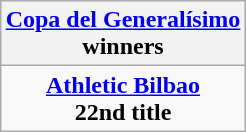<table class="wikitable" style="text-align: center; margin: 0 auto;">
<tr>
<th><a href='#'>Copa del Generalísimo</a><br>winners</th>
</tr>
<tr>
<td><strong><a href='#'>Athletic Bilbao</a></strong><br><strong>22nd title</strong></td>
</tr>
</table>
